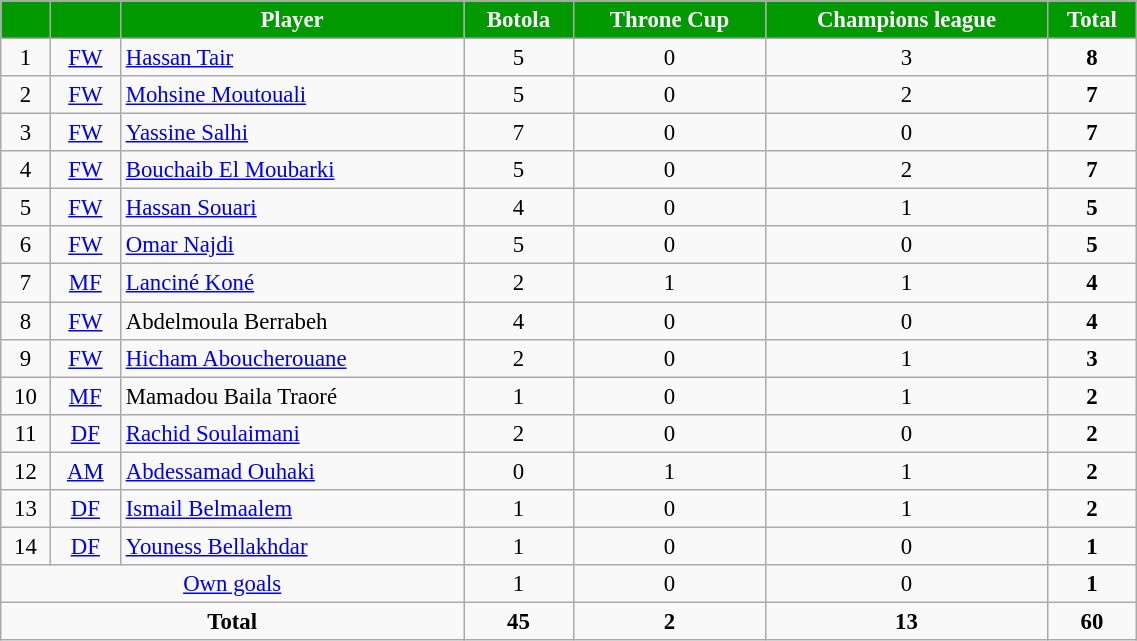<table class="wikitable" style="width:60%; text-align:center; font-size:95%; text-align:centre;">
<tr>
<th style="background:#009900; color:white;"></th>
<th style="background:#009900; color:white;"></th>
<th style="background:#009900; color:white;">Player</th>
<th style="background:#009900; color:white;">Botola</th>
<th style="background:#009900; color:white;">Throne Cup</th>
<th style="background:#009900; color:white;">Champions league</th>
<th style="background:#009900; color:white;">Total</th>
</tr>
<tr>
<td rowspan="-">1</td>
<td rowspan="-"><a href='#'>FW</a></td>
<td rowspan="-" style="text-align:left;"> <a href='#'>Hassan Tair</a></td>
<td rowspan="-">5</td>
<td rowspan="-">0</td>
<td rowspan="-">3</td>
<td rowspan="-"><strong>8</strong></td>
</tr>
<tr>
<td rowspan="-">2</td>
<td rowspan="-"><a href='#'>FW</a></td>
<td rowspan="-" style="text-align:left;"> <a href='#'>Mohsine Moutouali</a></td>
<td rowspan="-">5</td>
<td rowspan="-">0</td>
<td rowspan="-">2</td>
<td rowspan="-"><strong>7</strong></td>
</tr>
<tr>
<td rowspan="-">3</td>
<td rowspan="-"><a href='#'>FW</a></td>
<td rowspan="-" style="text-align:left;"> <a href='#'>Yassine Salhi</a></td>
<td rowspan="-">7</td>
<td rowspan="-">0</td>
<td rowspan="-">0</td>
<td rowspan="-"><strong>7</strong></td>
</tr>
<tr>
<td rowspan="-">4</td>
<td rowspan="-"><a href='#'>FW</a></td>
<td rowspan="-" style="text-align:left;"> <a href='#'>Bouchaib El Moubarki</a></td>
<td rowspan="-">5</td>
<td rowspan="-">0</td>
<td rowspan="-">2</td>
<td rowspan="-"><strong>7</strong></td>
</tr>
<tr>
<td rowspan="-">5</td>
<td rowspan="-"><a href='#'>FW</a></td>
<td rowspan="-" style="text-align:left;"> <a href='#'>Hassan Souari</a></td>
<td rowspan="-">4</td>
<td rowspan="-">0</td>
<td rowspan="-">1</td>
<td rowspan="-"><strong>5</strong></td>
</tr>
<tr>
<td rowspan="-">6</td>
<td rowspan="-"><a href='#'>FW</a></td>
<td rowspan="-" style="text-align:left;"> <a href='#'>Omar Najdi</a></td>
<td rowspan="-">5</td>
<td rowspan="-">0</td>
<td rowspan="-">0</td>
<td rowspan="-"><strong>5</strong></td>
</tr>
<tr>
<td rowspan="-">7</td>
<td rowspan="-"><a href='#'>MF</a></td>
<td rowspan="-" style="text-align:left;"> <a href='#'>Lanciné Koné</a></td>
<td rowspan="-">2</td>
<td rowspan="-">1</td>
<td rowspan="-">1</td>
<td rowspan="-"><strong>4</strong></td>
</tr>
<tr>
<td rowspan="-">8</td>
<td rowspan="-"><a href='#'>FW</a></td>
<td rowspan="-" style="text-align:left;"> Abdelmoula Berrabeh</td>
<td rowspan="-">4</td>
<td rowspan="-">0</td>
<td rowspan="-">0</td>
<td rowspan="-"><strong>4</strong></td>
</tr>
<tr>
<td rowspan="-">9</td>
<td rowspan="-"><a href='#'>FW</a></td>
<td rowspan="-" style="text-align:left;"> <a href='#'>Hicham Aboucherouane</a></td>
<td rowspan="-">2</td>
<td rowspan="-">0</td>
<td rowspan="-">1</td>
<td rowspan="-"><strong>3</strong></td>
</tr>
<tr>
<td rowspan="-">10</td>
<td rowspan="-"><a href='#'>MF</a></td>
<td rowspan="-" style="text-align:left;"> Mamadou Baila Traoré</td>
<td rowspan="-">1</td>
<td rowspan="-">0</td>
<td rowspan="-">1</td>
<td rowspan="-"><strong>2</strong></td>
</tr>
<tr>
<td rowspan="-">11</td>
<td rowspan="-"><a href='#'>DF</a></td>
<td rowspan="-" style="text-align:left;"> <a href='#'>Rachid Soulaimani</a></td>
<td rowspan="-">2</td>
<td rowspan="-">0</td>
<td rowspan="-">0</td>
<td rowspan="-"><strong>2</strong></td>
</tr>
<tr>
<td rowspan="-">12</td>
<td rowspan="-"><a href='#'>AM</a></td>
<td rowspan="-" style="text-align:left;"> <a href='#'>Abdessamad Ouhaki</a></td>
<td rowspan="-">0</td>
<td rowspan="-">1</td>
<td rowspan="-">1</td>
<td rowspan="-"><strong>2</strong></td>
</tr>
<tr>
<td rowspan="-">13</td>
<td rowspan="-"><a href='#'>DF</a></td>
<td rowspan="-" style="text-align:left;"> <a href='#'>Ismail Belmaalem</a></td>
<td rowspan="-">1</td>
<td rowspan="-">0</td>
<td rowspan="-">1</td>
<td rowspan="-"><strong>2</strong></td>
</tr>
<tr>
<td rowspan="-">14</td>
<td rowspan="-"><a href='#'>DF</a></td>
<td rowspan="-" style="text-align:left;"> <a href='#'>Youness Bellakhdar</a></td>
<td rowspan="-">1</td>
<td rowspan="-">0</td>
<td rowspan="-">0</td>
<td rowspan="-"><strong>1</strong></td>
</tr>
<tr>
<td colspan="3"><a href='#'>Own goals</a></td>
<td rowspan="-">1</td>
<td rowspan="-">0</td>
<td rowspan="-">0</td>
<td rowspan="-"><strong>1</strong></td>
</tr>
<tr class="sortbottom">
<td colspan="3"><strong>Total</strong></td>
<td rowspan="-"><strong>45</strong></td>
<td rowspan="-"><strong>2</strong></td>
<td rowspan="-"><strong>13</strong></td>
<td rowspan="-"><strong>60</strong></td>
</tr>
</table>
